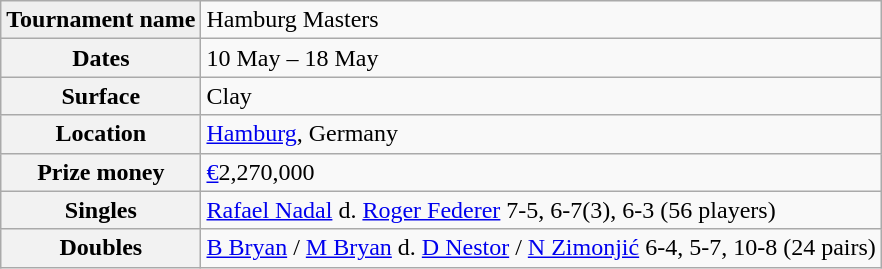<table class="wikitable">
<tr>
<td bgcolor="#EFEFEF"><strong>Tournament name</strong></td>
<td>Hamburg Masters</td>
</tr>
<tr>
<th>Dates</th>
<td>10 May – 18 May</td>
</tr>
<tr>
<th>Surface</th>
<td>Clay</td>
</tr>
<tr>
<th>Location</th>
<td><a href='#'>Hamburg</a>, Germany</td>
</tr>
<tr>
<th>Prize money</th>
<td><a href='#'>€</a>2,270,000</td>
</tr>
<tr>
<th>Singles</th>
<td><a href='#'>Rafael Nadal</a> d. <a href='#'>Roger Federer</a> 7-5, 6-7(3), 6-3 (56 players)</td>
</tr>
<tr>
<th>Doubles</th>
<td><a href='#'>B Bryan</a> / <a href='#'>M Bryan</a> d. <a href='#'>D Nestor</a> / <a href='#'>N Zimonjić</a> 6-4, 5-7, 10-8  (24 pairs)</td>
</tr>
</table>
